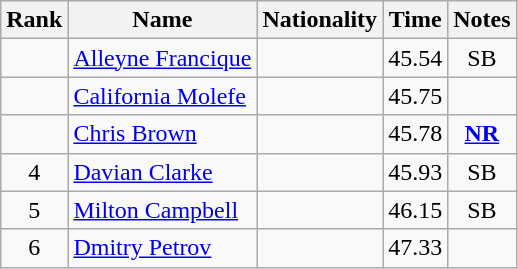<table class="wikitable sortable" style="text-align:center">
<tr>
<th>Rank</th>
<th>Name</th>
<th>Nationality</th>
<th>Time</th>
<th>Notes</th>
</tr>
<tr>
<td></td>
<td align="left"><a href='#'>Alleyne Francique</a></td>
<td align=left></td>
<td>45.54</td>
<td>SB</td>
</tr>
<tr>
<td></td>
<td align="left"><a href='#'>California Molefe</a></td>
<td align=left></td>
<td>45.75</td>
<td></td>
</tr>
<tr>
<td></td>
<td align="left"><a href='#'>Chris Brown</a></td>
<td align=left></td>
<td>45.78</td>
<td><strong><a href='#'>NR</a></strong></td>
</tr>
<tr>
<td>4</td>
<td align="left"><a href='#'>Davian Clarke</a></td>
<td align=left></td>
<td>45.93</td>
<td>SB</td>
</tr>
<tr>
<td>5</td>
<td align="left"><a href='#'>Milton Campbell</a></td>
<td align=left></td>
<td>46.15</td>
<td>SB</td>
</tr>
<tr>
<td>6</td>
<td align="left"><a href='#'>Dmitry Petrov</a></td>
<td align=left></td>
<td>47.33</td>
<td></td>
</tr>
</table>
